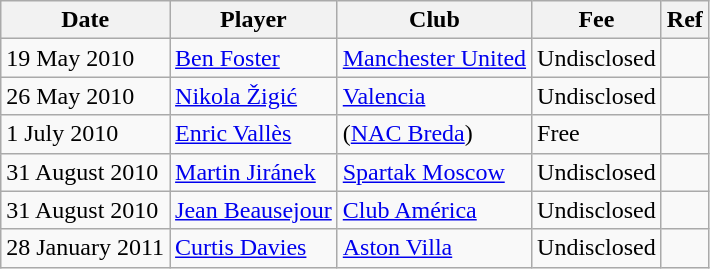<table class="wikitable" style="text-align: left">
<tr>
<th>Date</th>
<th>Player</th>
<th>Club</th>
<th>Fee</th>
<th>Ref</th>
</tr>
<tr>
<td>19 May 2010</td>
<td><a href='#'>Ben Foster</a></td>
<td><a href='#'>Manchester United</a></td>
<td>Undisclosed</td>
<td style=text-align:center></td>
</tr>
<tr>
<td>26 May 2010</td>
<td><a href='#'>Nikola Žigić</a></td>
<td><a href='#'>Valencia</a></td>
<td>Undisclosed</td>
<td style=text-align:center></td>
</tr>
<tr>
<td>1 July 2010</td>
<td><a href='#'>Enric Vallès</a></td>
<td>(<a href='#'>NAC Breda</a>)</td>
<td>Free</td>
<td style=text-align:center></td>
</tr>
<tr>
<td>31 August 2010</td>
<td><a href='#'>Martin Jiránek</a></td>
<td><a href='#'>Spartak Moscow</a></td>
<td>Undisclosed</td>
<td style=text-align:center></td>
</tr>
<tr>
<td>31 August 2010</td>
<td><a href='#'>Jean Beausejour</a></td>
<td><a href='#'>Club América</a></td>
<td>Undisclosed</td>
<td style=text-align:center></td>
</tr>
<tr>
<td>28 January 2011</td>
<td><a href='#'>Curtis Davies</a></td>
<td><a href='#'>Aston Villa</a></td>
<td>Undisclosed</td>
<td style=text-align:center></td>
</tr>
</table>
